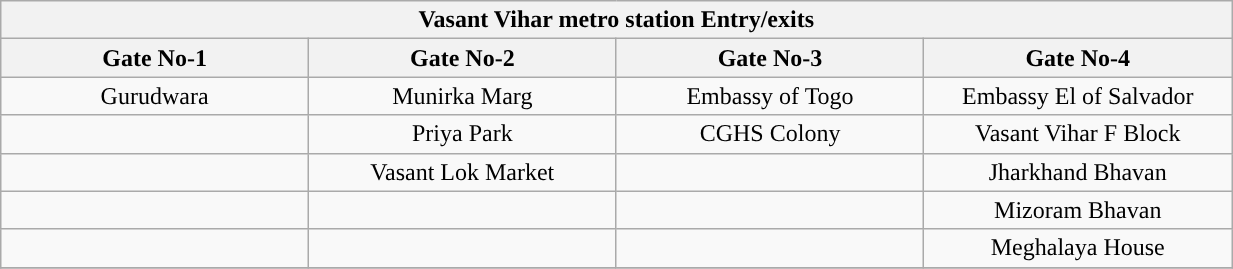<table class="wikitable" style="text-align: center;" width="65%">
<tr>
<th align="center" colspan="5" style="background:#"><span>Vasant Vihar metro station Entry/exits</span></th>
</tr>
<tr>
<th style="width:15%;">Gate No-1</th>
<th style="width:15%;">Gate No-2 </th>
<th style="width:15%;">Gate No-3</th>
<th style="width:15%;">Gate No-4 </th>
</tr>
<tr>
<td>Gurudwara</td>
<td>Munirka Marg</td>
<td>Embassy of Togo</td>
<td>Embassy El of Salvador</td>
</tr>
<tr>
<td></td>
<td>Priya Park</td>
<td>CGHS Colony</td>
<td>Vasant Vihar F Block</td>
</tr>
<tr>
<td></td>
<td>Vasant Lok Market</td>
<td></td>
<td>Jharkhand Bhavan</td>
</tr>
<tr>
<td></td>
<td></td>
<td></td>
<td>Mizoram Bhavan</td>
</tr>
<tr>
<td></td>
<td></td>
<td></td>
<td>Meghalaya House</td>
</tr>
<tr>
</tr>
</table>
